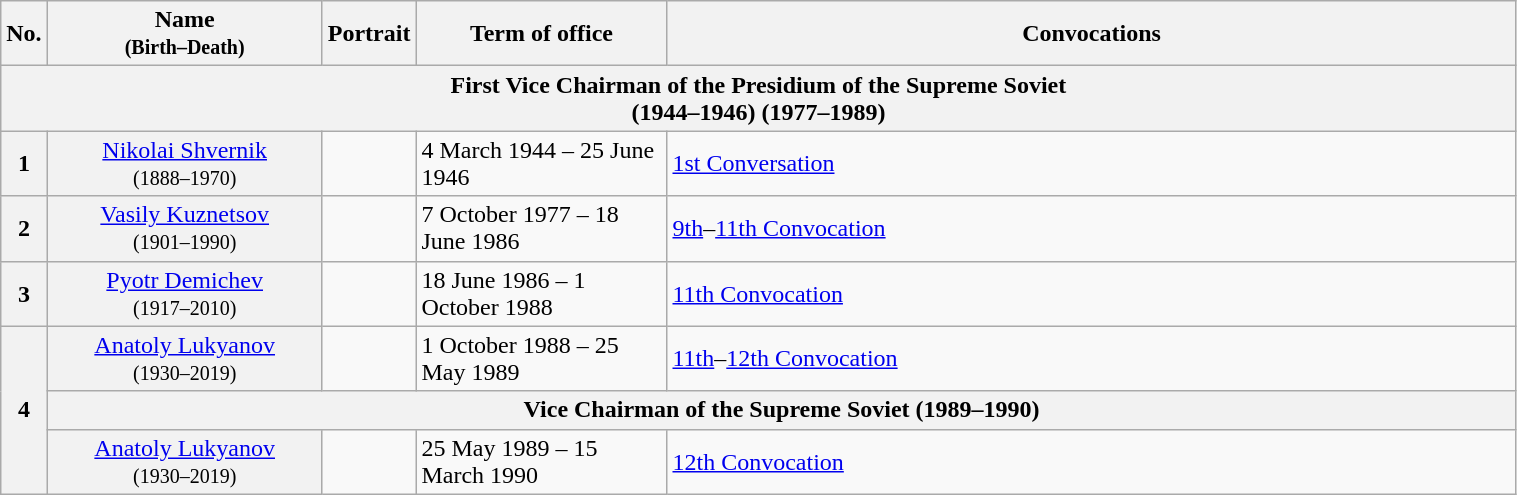<table class="wikitable" width=80%>
<tr>
<th align="center" width="1%">No.<br></th>
<th scope="col" style="width:11em;">Name<br><small>(Birth–Death)</small></th>
<th scope="col" width="1%">Portrait</th>
<th scope="col" style="width:10em;">Term of office</th>
<th scope="col">Convocations<br></th>
</tr>
<tr>
<th colspan="5" align="center">First Vice Chairman of the Presidium of the Supreme Soviet<br>(1944–1946)
(1977–1989)</th>
</tr>
<tr>
<th scope="row" style="font-weight:normal;"><strong>1</strong></th>
<th scope="row" style="font-weight:normal;"><a href='#'>Nikolai Shvernik</a><br><small>(1888–1970)</small></th>
<td></td>
<td>4 March 1944 – 25 June 1946</td>
<td><a href='#'>1st Conversation</a></td>
</tr>
<tr>
<th scope="row" style="font-weight:normal;"><strong>2</strong></th>
<th scope="row" style="font-weight:normal;"><a href='#'>Vasily Kuznetsov</a><br><small>(1901–1990)</small></th>
<td></td>
<td>7 October 1977 – 18 June 1986</td>
<td><a href='#'>9th</a>–<a href='#'>11th Convocation</a></td>
</tr>
<tr>
<th scope="row" style="font-weight:normal;"><strong>3</strong></th>
<th rowspan="1" style="font-weight:normal;"><a href='#'>Pyotr Demichev</a><br><small>(1917–2010)</small></th>
<td></td>
<td>18 June 1986 – 1 October 1988</td>
<td><a href='#'>11th Convocation</a></td>
</tr>
<tr>
<th scope="row" style="font-weight:normal;" rowspan="3"><strong>4</strong></th>
<th rowspan="1" style="font-weight:normal;"><a href='#'>Anatoly Lukyanov</a><br><small>(1930–2019)</small></th>
<td></td>
<td>1 October 1988 – 25 May 1989</td>
<td><a href='#'>11th</a>–<a href='#'>12th Convocation</a></td>
</tr>
<tr>
<th colspan="4" align="center">Vice Chairman of the Supreme Soviet (1989–1990)</th>
</tr>
<tr>
<th rowspan="1" style="font-weight:normal;"><a href='#'>Anatoly Lukyanov</a><br><small>(1930–2019)</small></th>
<td rowspan="1"></td>
<td rowspan="1">25 May 1989 – 15 March 1990</td>
<td rowspan="1"><a href='#'>12th Convocation</a></td>
</tr>
</table>
